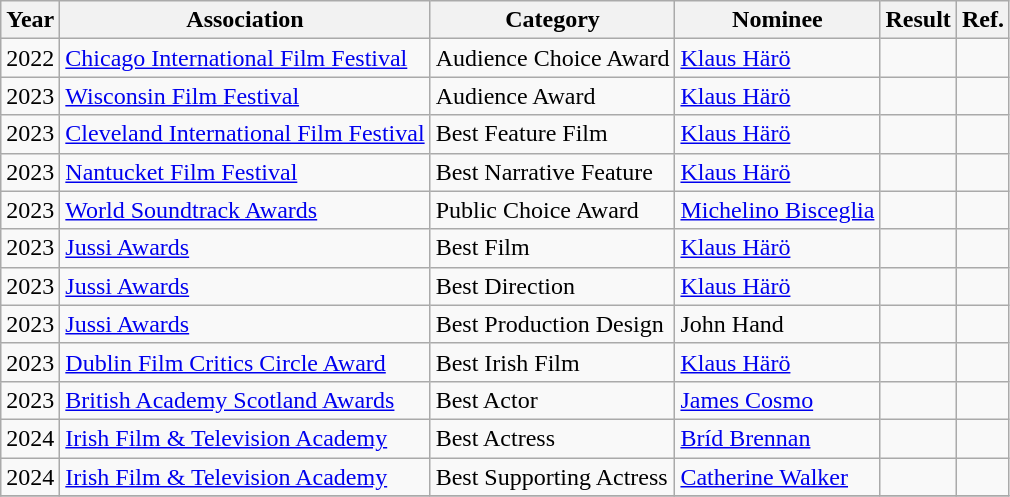<table class="wikitable sortable">
<tr>
<th>Year</th>
<th>Association</th>
<th>Category</th>
<th>Nominee</th>
<th>Result</th>
<th class=unsortable>Ref.</th>
</tr>
<tr>
<td>2022</td>
<td><a href='#'>Chicago International Film Festival</a></td>
<td>Audience Choice Award</td>
<td><a href='#'>Klaus Härö</a></td>
<td></td>
<td></td>
</tr>
<tr>
<td>2023</td>
<td><a href='#'>Wisconsin Film Festival</a></td>
<td>Audience Award</td>
<td><a href='#'>Klaus Härö</a></td>
<td></td>
<td></td>
</tr>
<tr>
<td>2023</td>
<td><a href='#'>Cleveland International Film Festival</a></td>
<td>Best Feature Film</td>
<td><a href='#'>Klaus Härö</a></td>
<td></td>
<td></td>
</tr>
<tr>
<td>2023</td>
<td><a href='#'>Nantucket Film Festival</a></td>
<td>Best Narrative Feature</td>
<td><a href='#'>Klaus Härö</a></td>
<td></td>
<td></td>
</tr>
<tr>
<td>2023</td>
<td><a href='#'>World Soundtrack Awards</a></td>
<td>Public Choice Award</td>
<td><a href='#'>Michelino Bisceglia</a></td>
<td></td>
<td></td>
</tr>
<tr>
<td>2023</td>
<td><a href='#'>Jussi Awards</a></td>
<td>Best Film</td>
<td><a href='#'>Klaus Härö</a></td>
<td></td>
<td></td>
</tr>
<tr>
<td>2023</td>
<td><a href='#'>Jussi Awards</a></td>
<td>Best Direction</td>
<td><a href='#'>Klaus Härö</a></td>
<td></td>
<td></td>
</tr>
<tr>
<td>2023</td>
<td><a href='#'>Jussi Awards</a></td>
<td>Best Production Design</td>
<td>John Hand</td>
<td></td>
<td></td>
</tr>
<tr>
<td>2023</td>
<td><a href='#'>Dublin Film Critics Circle Award</a></td>
<td>Best Irish Film</td>
<td><a href='#'>Klaus Härö</a></td>
<td></td>
<td></td>
</tr>
<tr>
<td>2023</td>
<td><a href='#'>British Academy Scotland Awards</a></td>
<td>Best Actor</td>
<td><a href='#'>James Cosmo</a></td>
<td></td>
<td></td>
</tr>
<tr>
<td>2024</td>
<td><a href='#'>Irish Film & Television Academy</a></td>
<td>Best Actress</td>
<td><a href='#'>Bríd Brennan</a></td>
<td></td>
<td></td>
</tr>
<tr>
<td>2024</td>
<td><a href='#'>Irish Film & Television Academy</a></td>
<td>Best Supporting Actress</td>
<td><a href='#'>Catherine Walker</a></td>
<td></td>
<td></td>
</tr>
<tr>
</tr>
</table>
